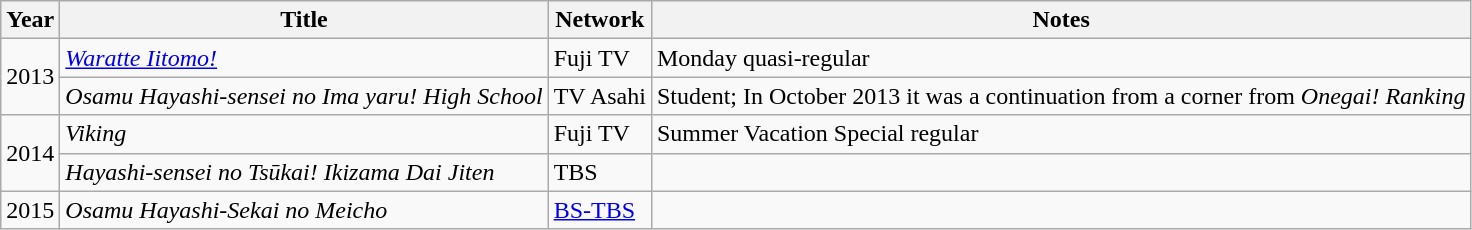<table class="wikitable">
<tr>
<th>Year</th>
<th>Title</th>
<th>Network</th>
<th>Notes</th>
</tr>
<tr>
<td rowspan="2">2013</td>
<td><em><a href='#'>Waratte Iitomo!</a></em></td>
<td>Fuji TV</td>
<td>Monday quasi-regular</td>
</tr>
<tr>
<td><em>Osamu Hayashi-sensei no Ima yaru! High School</em></td>
<td>TV Asahi</td>
<td>Student; In October 2013 it was a continuation from a corner from <em>Onegai! Ranking</em></td>
</tr>
<tr>
<td rowspan="2">2014</td>
<td><em>Viking</em></td>
<td>Fuji TV</td>
<td>Summer Vacation Special regular</td>
</tr>
<tr>
<td><em>Hayashi-sensei no Tsūkai! Ikizama Dai Jiten</em></td>
<td>TBS</td>
<td></td>
</tr>
<tr>
<td>2015</td>
<td><em>Osamu Hayashi-Sekai no Meicho</em></td>
<td><a href='#'>BS-TBS</a></td>
<td></td>
</tr>
</table>
